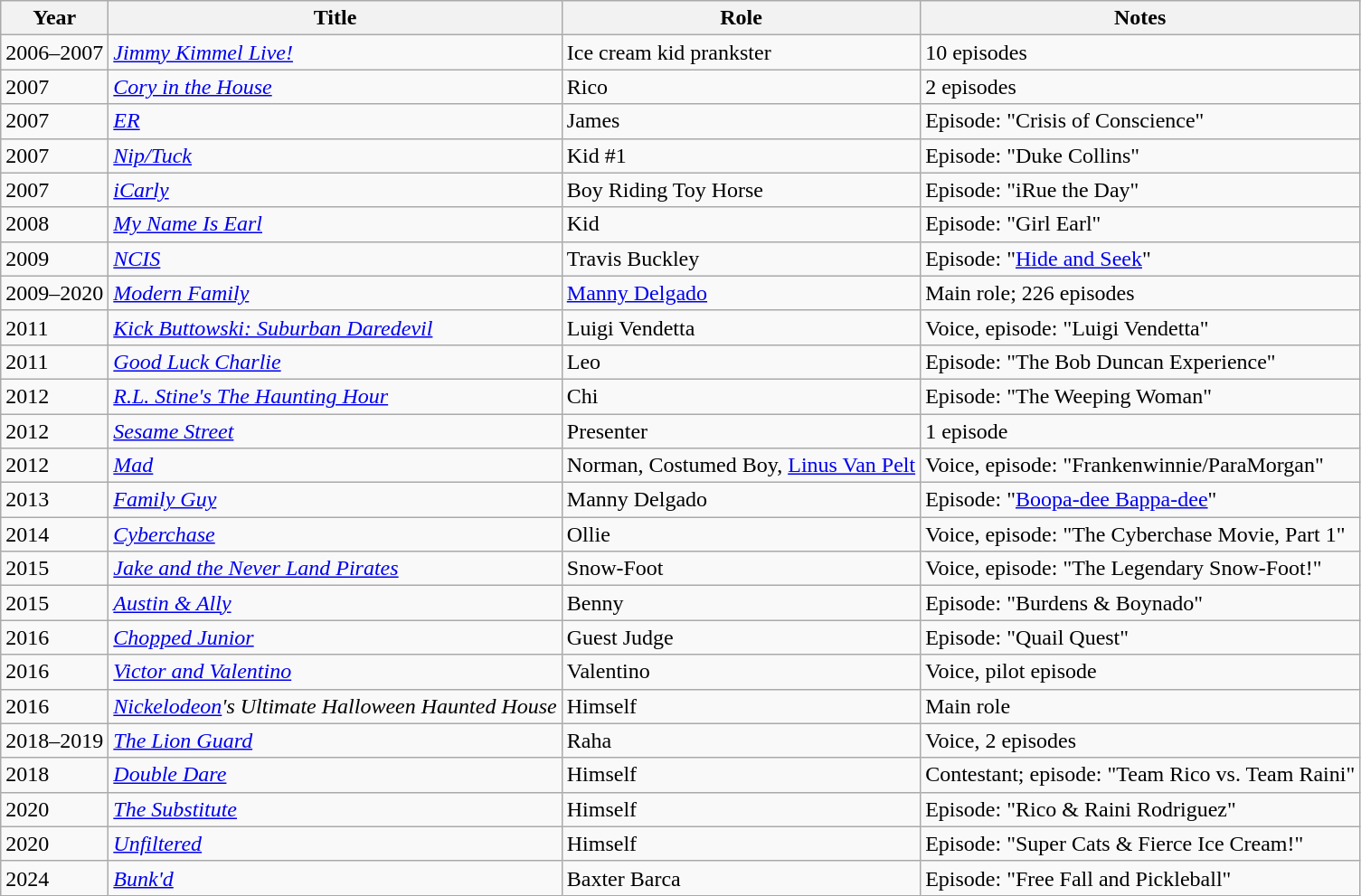<table class="wikitable sortable">
<tr>
<th>Year</th>
<th>Title</th>
<th>Role</th>
<th class="unsortable">Notes</th>
</tr>
<tr>
<td>2006–2007</td>
<td><em><a href='#'>Jimmy Kimmel Live!</a></em></td>
<td>Ice cream kid prankster</td>
<td>10 episodes</td>
</tr>
<tr>
<td>2007</td>
<td><em><a href='#'>Cory in the House</a></em></td>
<td>Rico</td>
<td>2 episodes</td>
</tr>
<tr>
<td>2007</td>
<td><em><a href='#'>ER</a></em></td>
<td>James</td>
<td>Episode: "Crisis of Conscience"</td>
</tr>
<tr>
<td>2007</td>
<td><em><a href='#'>Nip/Tuck</a></em></td>
<td>Kid #1</td>
<td>Episode: "Duke Collins"</td>
</tr>
<tr>
<td>2007</td>
<td><em><a href='#'>iCarly</a></em></td>
<td>Boy Riding Toy Horse</td>
<td>Episode: "iRue the Day"</td>
</tr>
<tr>
<td>2008</td>
<td><em><a href='#'>My Name Is Earl</a></em></td>
<td>Kid</td>
<td>Episode: "Girl Earl"</td>
</tr>
<tr>
<td>2009</td>
<td><em><a href='#'>NCIS</a></em></td>
<td>Travis Buckley</td>
<td>Episode: "<a href='#'>Hide and Seek</a>"</td>
</tr>
<tr>
<td>2009–2020</td>
<td><em><a href='#'>Modern Family</a></em></td>
<td><a href='#'>Manny Delgado</a></td>
<td>Main role; 226 episodes</td>
</tr>
<tr>
<td>2011</td>
<td><em><a href='#'>Kick Buttowski: Suburban Daredevil</a></em></td>
<td>Luigi Vendetta</td>
<td>Voice, episode: "Luigi Vendetta"</td>
</tr>
<tr>
<td>2011</td>
<td><em><a href='#'>Good Luck Charlie</a></em></td>
<td>Leo</td>
<td>Episode: "The Bob Duncan Experience"</td>
</tr>
<tr>
<td>2012</td>
<td><em><a href='#'>R.L. Stine's The Haunting Hour</a></em></td>
<td>Chi</td>
<td>Episode: "The Weeping Woman"</td>
</tr>
<tr>
<td>2012</td>
<td><em><a href='#'>Sesame Street</a></em></td>
<td>Presenter</td>
<td>1 episode</td>
</tr>
<tr>
<td>2012</td>
<td><em><a href='#'>Mad</a></em></td>
<td>Norman, Costumed Boy, <a href='#'>Linus Van Pelt</a></td>
<td>Voice, episode: "Frankenwinnie/ParaMorgan"</td>
</tr>
<tr>
<td>2013</td>
<td><em><a href='#'>Family Guy</a></em></td>
<td>Manny Delgado</td>
<td>Episode: "<a href='#'>Boopa-dee Bappa-dee</a>"</td>
</tr>
<tr>
<td>2014</td>
<td><em><a href='#'>Cyberchase</a></em></td>
<td>Ollie</td>
<td>Voice, episode: "The Cyberchase Movie, Part 1"</td>
</tr>
<tr>
<td>2015</td>
<td><em><a href='#'>Jake and the Never Land Pirates</a></em></td>
<td>Snow-Foot</td>
<td>Voice, episode: "The Legendary Snow-Foot!"</td>
</tr>
<tr>
<td>2015</td>
<td><em><a href='#'>Austin & Ally</a></em></td>
<td>Benny</td>
<td>Episode: "Burdens & Boynado"</td>
</tr>
<tr>
<td>2016</td>
<td><em><a href='#'>Chopped Junior</a></em></td>
<td>Guest Judge</td>
<td>Episode: "Quail Quest"</td>
</tr>
<tr>
<td>2016</td>
<td><em><a href='#'>Victor and Valentino</a></em></td>
<td>Valentino</td>
<td>Voice, pilot episode</td>
</tr>
<tr>
<td>2016</td>
<td><em><a href='#'>Nickelodeon</a>'s Ultimate Halloween Haunted House</em></td>
<td>Himself</td>
<td>Main role</td>
</tr>
<tr>
<td>2018–2019</td>
<td><em><a href='#'>The Lion Guard</a></em></td>
<td>Raha</td>
<td>Voice, 2 episodes</td>
</tr>
<tr>
<td>2018</td>
<td><em><a href='#'>Double Dare</a></em></td>
<td>Himself</td>
<td>Contestant; episode: "Team Rico vs. Team Raini"</td>
</tr>
<tr>
<td>2020</td>
<td><em><a href='#'>The Substitute</a></em></td>
<td>Himself</td>
<td>Episode: "Rico & Raini Rodriguez"</td>
</tr>
<tr>
<td>2020</td>
<td><em><a href='#'>Unfiltered</a></em></td>
<td>Himself</td>
<td>Episode: "Super Cats & Fierce Ice Cream!"</td>
</tr>
<tr>
<td>2024</td>
<td><em><a href='#'>Bunk'd</a></em></td>
<td>Baxter Barca</td>
<td>Episode: "Free Fall and Pickleball"</td>
</tr>
</table>
